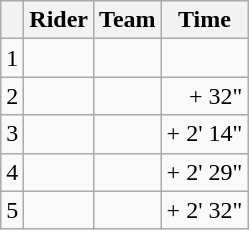<table class="wikitable">
<tr>
<th></th>
<th>Rider</th>
<th>Team</th>
<th>Time</th>
</tr>
<tr>
<td>1</td>
<td><strong></strong></td>
<td></td>
<td align="right"></td>
</tr>
<tr>
<td>2</td>
<td></td>
<td></td>
<td align="right">+ 32"</td>
</tr>
<tr>
<td>3</td>
<td></td>
<td></td>
<td align="right">+ 2' 14"</td>
</tr>
<tr>
<td>4</td>
<td></td>
<td></td>
<td align="right">+ 2' 29"</td>
</tr>
<tr>
<td>5</td>
<td></td>
<td></td>
<td align="right">+ 2' 32"</td>
</tr>
</table>
